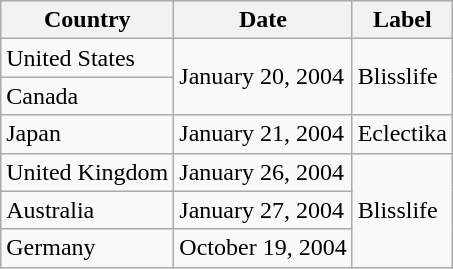<table class="wikitable">
<tr>
<th align="center">Country</th>
<th align="center">Date</th>
<th align="center">Label</th>
</tr>
<tr>
<td align="left">United States</td>
<td align="left" rowspan="2">January 20, 2004</td>
<td align="left" rowspan="2">Blisslife</td>
</tr>
<tr>
<td align="left">Canada</td>
</tr>
<tr>
<td align="left">Japan</td>
<td align="left">January 21, 2004</td>
<td align="left">Eclectika</td>
</tr>
<tr>
<td align="left">United Kingdom</td>
<td align="left">January 26, 2004</td>
<td align="left" rowspan="3">Blisslife</td>
</tr>
<tr>
<td align="left">Australia</td>
<td align="left">January 27, 2004</td>
</tr>
<tr>
<td align="left">Germany</td>
<td align="left">October 19, 2004</td>
</tr>
</table>
